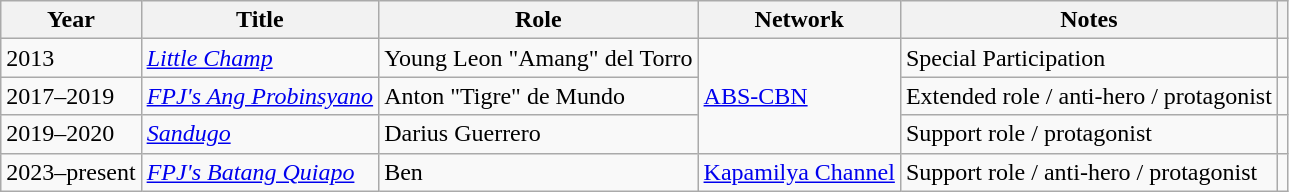<table class="wikitable sortable">
<tr>
<th>Year</th>
<th>Title</th>
<th>Role</th>
<th>Network</th>
<th>Notes</th>
<th></th>
</tr>
<tr>
<td>2013</td>
<td><em><a href='#'>Little Champ</a></em></td>
<td>Young Leon "Amang" del Torro</td>
<td rowspan="3"><a href='#'>ABS-CBN</a></td>
<td>Special Participation</td>
<td></td>
</tr>
<tr>
<td>2017–2019</td>
<td><em><a href='#'>FPJ's Ang Probinsyano</a></em></td>
<td>Anton "Tigre" de Mundo</td>
<td>Extended role / anti-hero / protagonist</td>
<td></td>
</tr>
<tr>
<td>2019–2020</td>
<td><a href='#'><em>Sandugo</em></a></td>
<td>Darius Guerrero</td>
<td>Support role / protagonist</td>
<td></td>
</tr>
<tr>
<td>2023–present</td>
<td><em><a href='#'>FPJ's Batang Quiapo</a></em></td>
<td>Ben</td>
<td><a href='#'>Kapamilya Channel</a></td>
<td>Support role / anti-hero / protagonist</td>
<td></td>
</tr>
</table>
